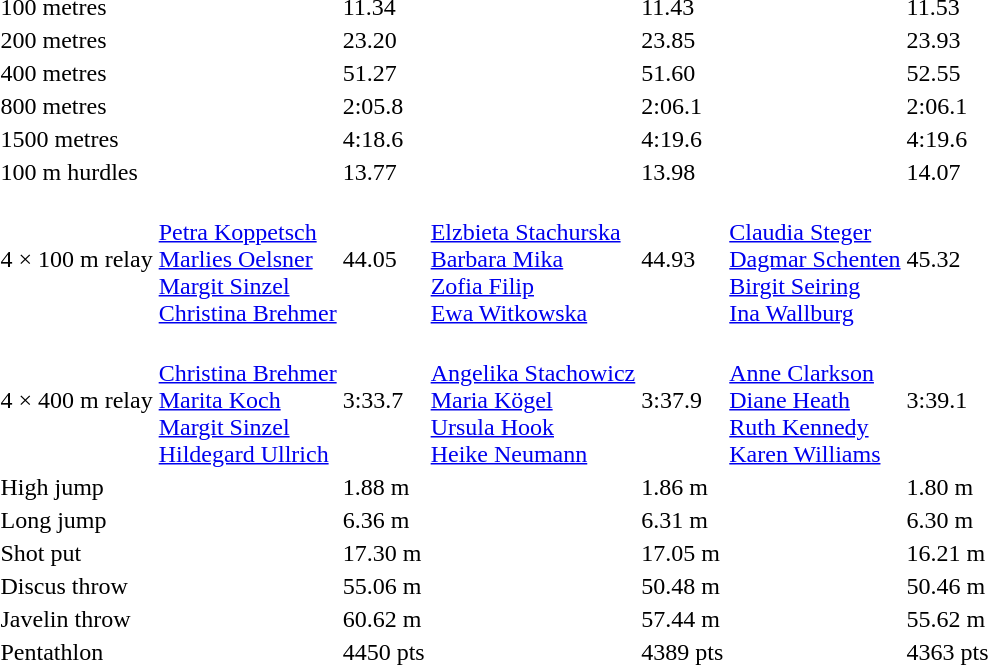<table>
<tr>
<td>100 metres</td>
<td></td>
<td>11.34</td>
<td></td>
<td>11.43</td>
<td></td>
<td>11.53</td>
</tr>
<tr>
<td>200 metres</td>
<td></td>
<td>23.20</td>
<td></td>
<td>23.85</td>
<td></td>
<td>23.93</td>
</tr>
<tr>
<td>400 metres</td>
<td></td>
<td>51.27</td>
<td></td>
<td>51.60</td>
<td></td>
<td>52.55</td>
</tr>
<tr>
<td>800 metres</td>
<td></td>
<td>2:05.8</td>
<td></td>
<td>2:06.1</td>
<td></td>
<td>2:06.1</td>
</tr>
<tr>
<td>1500 metres</td>
<td></td>
<td>4:18.6</td>
<td></td>
<td>4:19.6</td>
<td></td>
<td>4:19.6</td>
</tr>
<tr>
<td>100 m hurdles</td>
<td></td>
<td>13.77</td>
<td></td>
<td>13.98</td>
<td></td>
<td>14.07</td>
</tr>
<tr>
<td>4 × 100 m relay</td>
<td><br><a href='#'>Petra Koppetsch</a><br><a href='#'>Marlies Oelsner</a><br><a href='#'>Margit Sinzel</a><br><a href='#'>Christina Brehmer</a></td>
<td>44.05</td>
<td><br><a href='#'>Elzbieta Stachurska</a><br><a href='#'>Barbara Mika</a><br><a href='#'>Zofia Filip</a><br><a href='#'>Ewa Witkowska</a></td>
<td>44.93</td>
<td><br><a href='#'>Claudia Steger</a><br><a href='#'>Dagmar Schenten</a><br><a href='#'>Birgit Seiring</a><br><a href='#'>Ina Wallburg</a></td>
<td>45.32</td>
</tr>
<tr>
<td>4 × 400 m relay</td>
<td><br><a href='#'>Christina Brehmer</a><br><a href='#'>Marita Koch</a><br><a href='#'>Margit Sinzel</a><br><a href='#'>Hildegard Ullrich</a></td>
<td>3:33.7</td>
<td><br><a href='#'>Angelika Stachowicz</a><br><a href='#'>Maria Kögel</a><br><a href='#'>Ursula Hook</a><br><a href='#'>Heike Neumann</a></td>
<td>3:37.9</td>
<td><br><a href='#'>Anne Clarkson</a><br><a href='#'>Diane Heath</a><br><a href='#'>Ruth Kennedy</a><br><a href='#'>Karen Williams</a></td>
<td>3:39.1</td>
</tr>
<tr>
<td>High jump</td>
<td></td>
<td>1.88 m</td>
<td></td>
<td>1.86 m</td>
<td></td>
<td>1.80 m</td>
</tr>
<tr>
<td>Long jump</td>
<td></td>
<td>6.36 m</td>
<td></td>
<td>6.31 m</td>
<td></td>
<td>6.30 m</td>
</tr>
<tr>
<td>Shot put</td>
<td></td>
<td>17.30 m</td>
<td></td>
<td>17.05 m</td>
<td></td>
<td>16.21 m</td>
</tr>
<tr>
<td>Discus throw</td>
<td></td>
<td>55.06 m</td>
<td></td>
<td>50.48 m</td>
<td></td>
<td>50.46 m</td>
</tr>
<tr>
<td>Javelin throw</td>
<td></td>
<td>60.62 m</td>
<td></td>
<td>57.44 m</td>
<td></td>
<td>55.62 m</td>
</tr>
<tr>
<td>Pentathlon</td>
<td></td>
<td>4450 pts</td>
<td></td>
<td>4389 pts</td>
<td></td>
<td>4363 pts</td>
</tr>
</table>
